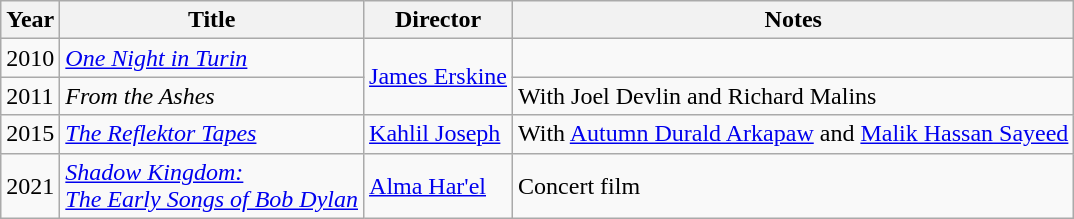<table class="wikitable">
<tr>
<th>Year</th>
<th>Title</th>
<th>Director</th>
<th>Notes</th>
</tr>
<tr>
<td>2010</td>
<td><em><a href='#'>One Night in Turin</a></em></td>
<td rowspan=2><a href='#'>James Erskine</a></td>
<td></td>
</tr>
<tr>
<td>2011</td>
<td><em>From the Ashes</em></td>
<td>With Joel Devlin and Richard Malins</td>
</tr>
<tr>
<td>2015</td>
<td><em><a href='#'>The Reflektor Tapes</a></em></td>
<td><a href='#'>Kahlil Joseph</a></td>
<td>With <a href='#'>Autumn Durald Arkapaw</a> and <a href='#'>Malik Hassan Sayeed</a></td>
</tr>
<tr>
<td>2021</td>
<td><em><a href='#'>Shadow Kingdom:<br>The Early Songs of Bob Dylan</a></em></td>
<td><a href='#'>Alma Har'el</a></td>
<td>Concert film</td>
</tr>
</table>
